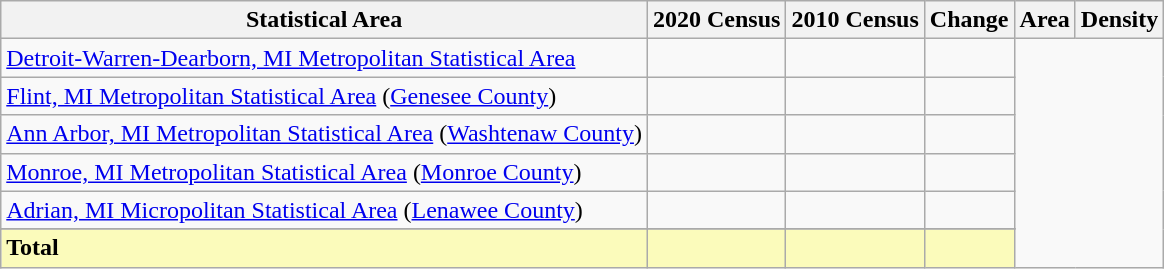<table class="wikitable sortable">
<tr>
<th>Statistical Area</th>
<th>2020 Census</th>
<th>2010 Census</th>
<th>Change</th>
<th>Area</th>
<th>Density</th>
</tr>
<tr>
<td><a href='#'>Detroit-Warren-Dearborn, MI Metropolitan Statistical Area</a></td>
<td></td>
<td></td>
<td></td>
</tr>
<tr>
<td><a href='#'>Flint, MI Metropolitan Statistical Area</a> (<a href='#'>Genesee County</a>)</td>
<td></td>
<td></td>
<td></td>
</tr>
<tr>
<td><a href='#'>Ann Arbor, MI Metropolitan Statistical Area</a> (<a href='#'>Washtenaw County</a>)</td>
<td></td>
<td></td>
<td></td>
</tr>
<tr>
<td><a href='#'>Monroe, MI Metropolitan Statistical Area</a> (<a href='#'>Monroe County</a>)</td>
<td></td>
<td></td>
<td></td>
</tr>
<tr>
<td><a href='#'>Adrian, MI Micropolitan Statistical Area</a> (<a href='#'>Lenawee County</a>)</td>
<td></td>
<td></td>
<td></td>
</tr>
<tr>
</tr>
<tr class=sortbottom style="background:#fbfbbb">
<td><strong>Total</strong></td>
<td></td>
<td></td>
<td></td>
</tr>
</table>
